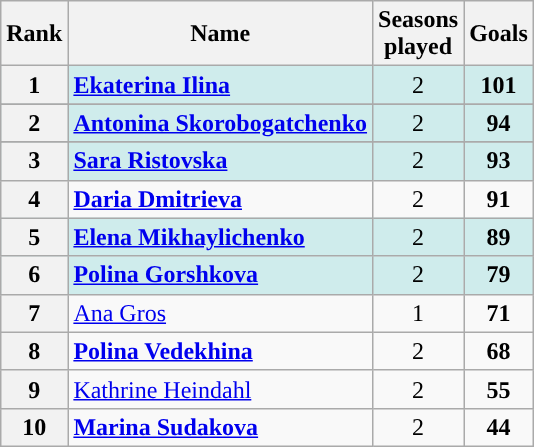<table class="wikitable" style="text-align: center;">
<tr>
<th>Rank</th>
<th class="unsortable">Name</th>
<th>Seasons<br>played</th>
<th>Goals</th>
</tr>
<tr style="background-color: #CFECEC;">
<th rowspan="1">1</th>
<td style="text-align: left;"> <strong><a href='#'>Ekaterina Ilina</a></strong></td>
<td>2</td>
<td><strong>101</strong></td>
</tr>
<tr>
</tr>
<tr style="background-color: #CFECEC;">
<th rowspan="1">2</th>
<td style="text-align: left;"> <strong><a href='#'>Antonina Skorobogatchenko</a></strong></td>
<td>2</td>
<td><strong>94</strong></td>
</tr>
<tr>
</tr>
<tr style="background-color: #CFECEC;">
<th rowspan="1">3</th>
<td style="text-align: left;"> <strong><a href='#'>Sara Ristovska</a></strong></td>
<td>2</td>
<td><strong>93</strong></td>
</tr>
<tr>
<th rowspan="1">4</th>
<td style="text-align: left;"> <strong><a href='#'>Daria Dmitrieva</a></strong></td>
<td>2</td>
<td><strong>91</strong></td>
</tr>
<tr style="background-color: #CFECEC;">
<th rowspan="1">5</th>
<td style="text-align: left;"> <strong><a href='#'>Elena Mikhaylichenko</a></strong></td>
<td>2</td>
<td><strong>89</strong></td>
</tr>
<tr style="background-color: #CFECEC;">
<th rowspan="1">6</th>
<td style="text-align: left;"> <strong><a href='#'>Polina Gorshkova</a></strong></td>
<td>2</td>
<td><strong>79</strong></td>
</tr>
<tr>
<th rowspan="1">7</th>
<td style="text-align: left;"> <a href='#'>Ana Gros</a></td>
<td>1</td>
<td><strong>71</strong></td>
</tr>
<tr>
<th rowspan="1">8</th>
<td style="text-align: left;"> <strong><a href='#'>Polina Vedekhina</a></strong></td>
<td>2</td>
<td><strong>68</strong></td>
</tr>
<tr>
<th rowspan="1">9</th>
<td style="text-align: left;"> <a href='#'>Kathrine Heindahl</a></td>
<td>2</td>
<td><strong>55</strong></td>
</tr>
<tr>
<th rowspan="1">10</th>
<td style="text-align: left;"> <strong><a href='#'>Marina Sudakova</a></strong></td>
<td>2</td>
<td><strong>44</strong></td>
</tr>
</table>
